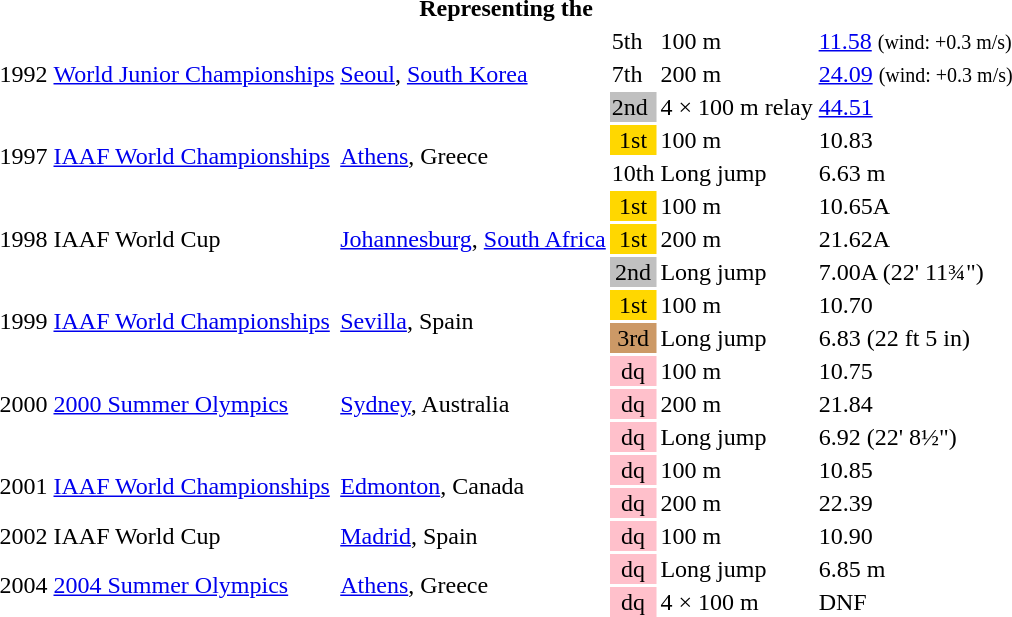<table>
<tr>
<th colspan="6">Representing the </th>
</tr>
<tr>
<td rowspan=3>1992</td>
<td rowspan=3><a href='#'>World Junior Championships</a></td>
<td rowspan=3><a href='#'>Seoul</a>, <a href='#'>South Korea</a></td>
<td>5th</td>
<td>100 m</td>
<td><a href='#'>11.58</a> <small>(wind: +0.3 m/s)</small></td>
</tr>
<tr>
<td>7th</td>
<td>200 m</td>
<td><a href='#'>24.09</a> <small>(wind: +0.3 m/s)</small></td>
</tr>
<tr>
<td bgcolor=silver>2nd</td>
<td>4 × 100 m relay</td>
<td><a href='#'>44.51</a></td>
</tr>
<tr>
<td rowspan="2">1997</td>
<td rowspan="2"><a href='#'>IAAF World Championships</a></td>
<td rowspan="2"><a href='#'>Athens</a>, Greece</td>
<td style="background:gold; text-align:center;">1st</td>
<td>100 m</td>
<td>10.83</td>
</tr>
<tr>
<td style="text-align:center;">10th</td>
<td>Long jump</td>
<td>6.63 m</td>
</tr>
<tr>
<td rowspan="3">1998</td>
<td rowspan="3">IAAF World Cup</td>
<td rowspan="3"><a href='#'>Johannesburg</a>, <a href='#'>South Africa</a></td>
<td style="background:gold; text-align:center;">1st</td>
<td>100 m</td>
<td>10.65A</td>
</tr>
<tr>
<td style="background:gold; text-align:center;">1st</td>
<td>200 m</td>
<td>21.62A</td>
</tr>
<tr>
<td style="background:silver; text-align:center;">2nd</td>
<td>Long jump</td>
<td>7.00A (22' 11¾")</td>
</tr>
<tr>
<td rowspan="2">1999</td>
<td rowspan="2"><a href='#'>IAAF World Championships</a></td>
<td rowspan="2"><a href='#'>Sevilla</a>, Spain</td>
<td style="background:gold; text-align:center;">1st</td>
<td>100 m</td>
<td>10.70</td>
</tr>
<tr>
<td style="background:#c96; text-align:center;">3rd</td>
<td>Long jump</td>
<td>6.83 (22 ft 5 in)</td>
</tr>
<tr>
<td rowspan="3">2000</td>
<td rowspan="3"><a href='#'>2000 Summer Olympics</a></td>
<td rowspan="3"><a href='#'>Sydney</a>, Australia</td>
<td style="background:pink; text-align:center;">dq</td>
<td>100 m</td>
<td>10.75</td>
</tr>
<tr>
<td style="background:pink; text-align:center;">dq</td>
<td>200 m</td>
<td>21.84</td>
</tr>
<tr>
<td style="background:pink; text-align:center;">dq</td>
<td>Long jump</td>
<td>6.92 (22' 8½")</td>
</tr>
<tr>
<td rowspan="2">2001</td>
<td rowspan="2"><a href='#'>IAAF World Championships</a></td>
<td rowspan="2"><a href='#'>Edmonton</a>, Canada</td>
<td style="background:pink; text-align:center;">dq</td>
<td>100 m</td>
<td>10.85</td>
</tr>
<tr>
<td style="background:pink; text-align:center;">dq</td>
<td>200 m</td>
<td>22.39</td>
</tr>
<tr>
<td>2002</td>
<td>IAAF World Cup</td>
<td><a href='#'>Madrid</a>, Spain</td>
<td style="background:pink; text-align:center;">dq</td>
<td>100 m</td>
<td>10.90</td>
</tr>
<tr>
<td rowspan = 2>2004</td>
<td rowspan = 2><a href='#'>2004 Summer Olympics</a></td>
<td rowspan = 2><a href='#'>Athens</a>, Greece</td>
<td style="background:pink; text-align:center;">dq</td>
<td>Long jump</td>
<td>6.85 m</td>
</tr>
<tr>
<td style="background:pink; text-align:center;">dq</td>
<td>4 × 100 m</td>
<td>DNF</td>
</tr>
</table>
